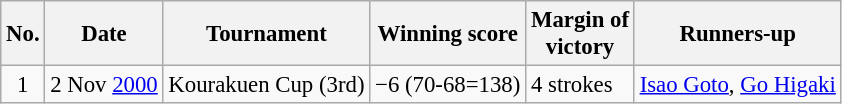<table class="wikitable" style="font-size:95%;">
<tr>
<th>No.</th>
<th>Date</th>
<th>Tournament</th>
<th>Winning score</th>
<th>Margin of<br>victory</th>
<th>Runners-up</th>
</tr>
<tr>
<td align=center>1</td>
<td align=right>2 Nov <a href='#'>2000</a></td>
<td>Kourakuen Cup (3rd)</td>
<td>−6 (70-68=138)</td>
<td>4 strokes</td>
<td> <a href='#'>Isao Goto</a>,  <a href='#'>Go Higaki</a></td>
</tr>
</table>
